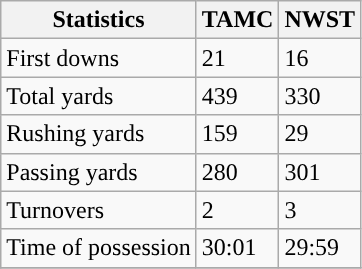<table class="wikitable" style="float: left;">
<tr>
<th>Statistics</th>
<th>TAMC</th>
<th>NWST</th>
</tr>
<tr>
<td>First downs</td>
<td>21</td>
<td>16</td>
</tr>
<tr>
<td>Total yards</td>
<td>439</td>
<td>330</td>
</tr>
<tr>
<td>Rushing yards</td>
<td>159</td>
<td>29</td>
</tr>
<tr>
<td>Passing yards</td>
<td>280</td>
<td>301</td>
</tr>
<tr>
<td>Turnovers</td>
<td>2</td>
<td>3</td>
</tr>
<tr>
<td>Time of possession</td>
<td>30:01</td>
<td>29:59</td>
</tr>
<tr>
</tr>
</table>
